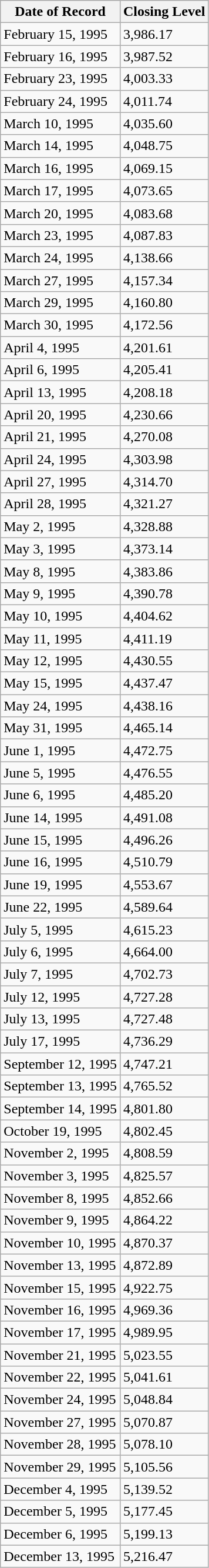<table class="wikitable">
<tr>
<th>Date of Record</th>
<th>Closing Level</th>
</tr>
<tr>
<td>February 15, 1995</td>
<td>3,986.17</td>
</tr>
<tr>
<td>February 16, 1995</td>
<td>3,987.52</td>
</tr>
<tr>
<td>February 23, 1995</td>
<td>4,003.33</td>
</tr>
<tr>
<td>February 24, 1995</td>
<td>4,011.74</td>
</tr>
<tr>
<td>March 10, 1995</td>
<td>4,035.60</td>
</tr>
<tr>
<td>March 14, 1995</td>
<td>4,048.75</td>
</tr>
<tr>
<td>March 16, 1995</td>
<td>4,069.15</td>
</tr>
<tr>
<td>March 17, 1995</td>
<td>4,073.65</td>
</tr>
<tr>
<td>March 20, 1995</td>
<td>4,083.68</td>
</tr>
<tr>
<td>March 23, 1995</td>
<td>4,087.83</td>
</tr>
<tr>
<td>March 24, 1995</td>
<td>4,138.66</td>
</tr>
<tr>
<td>March 27, 1995</td>
<td>4,157.34</td>
</tr>
<tr>
<td>March 29, 1995</td>
<td>4,160.80</td>
</tr>
<tr>
<td>March 30, 1995</td>
<td>4,172.56</td>
</tr>
<tr>
<td>April 4, 1995</td>
<td>4,201.61</td>
</tr>
<tr>
<td>April 6, 1995</td>
<td>4,205.41</td>
</tr>
<tr>
<td>April 13, 1995</td>
<td>4,208.18</td>
</tr>
<tr>
<td>April 20, 1995</td>
<td>4,230.66</td>
</tr>
<tr>
<td>April 21, 1995</td>
<td>4,270.08</td>
</tr>
<tr>
<td>April 24, 1995</td>
<td>4,303.98</td>
</tr>
<tr>
<td>April 27, 1995</td>
<td>4,314.70</td>
</tr>
<tr>
<td>April 28, 1995</td>
<td>4,321.27</td>
</tr>
<tr>
<td>May 2, 1995</td>
<td>4,328.88</td>
</tr>
<tr>
<td>May 3, 1995</td>
<td>4,373.14</td>
</tr>
<tr>
<td>May 8, 1995</td>
<td>4,383.86</td>
</tr>
<tr>
<td>May 9, 1995</td>
<td>4,390.78</td>
</tr>
<tr>
<td>May 10, 1995</td>
<td>4,404.62</td>
</tr>
<tr>
<td>May 11, 1995</td>
<td>4,411.19</td>
</tr>
<tr>
<td>May 12, 1995</td>
<td>4,430.55</td>
</tr>
<tr>
<td>May 15, 1995</td>
<td>4,437.47</td>
</tr>
<tr>
<td>May 24, 1995</td>
<td>4,438.16</td>
</tr>
<tr>
<td>May 31, 1995</td>
<td>4,465.14</td>
</tr>
<tr>
<td>June 1, 1995</td>
<td>4,472.75</td>
</tr>
<tr>
<td>June 5, 1995</td>
<td>4,476.55</td>
</tr>
<tr>
<td>June 6, 1995</td>
<td>4,485.20</td>
</tr>
<tr>
<td>June 14, 1995</td>
<td>4,491.08</td>
</tr>
<tr>
<td>June 15, 1995</td>
<td>4,496.26</td>
</tr>
<tr>
<td>June 16, 1995</td>
<td>4,510.79</td>
</tr>
<tr>
<td>June 19, 1995</td>
<td>4,553.67</td>
</tr>
<tr>
<td>June 22, 1995</td>
<td>4,589.64</td>
</tr>
<tr>
<td>July 5, 1995</td>
<td>4,615.23</td>
</tr>
<tr>
<td>July 6, 1995</td>
<td>4,664.00</td>
</tr>
<tr>
<td>July 7, 1995</td>
<td>4,702.73</td>
</tr>
<tr>
<td>July 12, 1995</td>
<td>4,727.28</td>
</tr>
<tr>
<td>July 13, 1995</td>
<td>4,727.48</td>
</tr>
<tr>
<td>July 17, 1995</td>
<td>4,736.29</td>
</tr>
<tr>
<td>September 12, 1995</td>
<td>4,747.21</td>
</tr>
<tr>
<td>September 13, 1995</td>
<td>4,765.52</td>
</tr>
<tr>
<td>September 14, 1995</td>
<td>4,801.80</td>
</tr>
<tr>
<td>October 19, 1995</td>
<td>4,802.45</td>
</tr>
<tr>
<td>November 2, 1995</td>
<td>4,808.59</td>
</tr>
<tr>
<td>November 3, 1995</td>
<td>4,825.57</td>
</tr>
<tr>
<td>November 8, 1995</td>
<td>4,852.66</td>
</tr>
<tr>
<td>November 9, 1995</td>
<td>4,864.22</td>
</tr>
<tr>
<td>November 10, 1995</td>
<td>4,870.37</td>
</tr>
<tr>
<td>November 13, 1995</td>
<td>4,872.89</td>
</tr>
<tr>
<td>November 15, 1995</td>
<td>4,922.75</td>
</tr>
<tr>
<td>November 16, 1995</td>
<td>4,969.36</td>
</tr>
<tr>
<td>November 17, 1995</td>
<td>4,989.95</td>
</tr>
<tr>
<td>November 21, 1995</td>
<td>5,023.55</td>
</tr>
<tr>
<td>November 22, 1995</td>
<td>5,041.61</td>
</tr>
<tr>
<td>November 24, 1995</td>
<td>5,048.84</td>
</tr>
<tr>
<td>November 27, 1995</td>
<td>5,070.87</td>
</tr>
<tr>
<td>November 28, 1995</td>
<td>5,078.10</td>
</tr>
<tr>
<td>November 29, 1995</td>
<td>5,105.56</td>
</tr>
<tr>
<td>December 4, 1995</td>
<td>5,139.52</td>
</tr>
<tr>
<td>December 5, 1995</td>
<td>5,177.45</td>
</tr>
<tr>
<td>December 6, 1995</td>
<td>5,199.13</td>
</tr>
<tr>
<td>December 13, 1995</td>
<td>5,216.47</td>
</tr>
</table>
